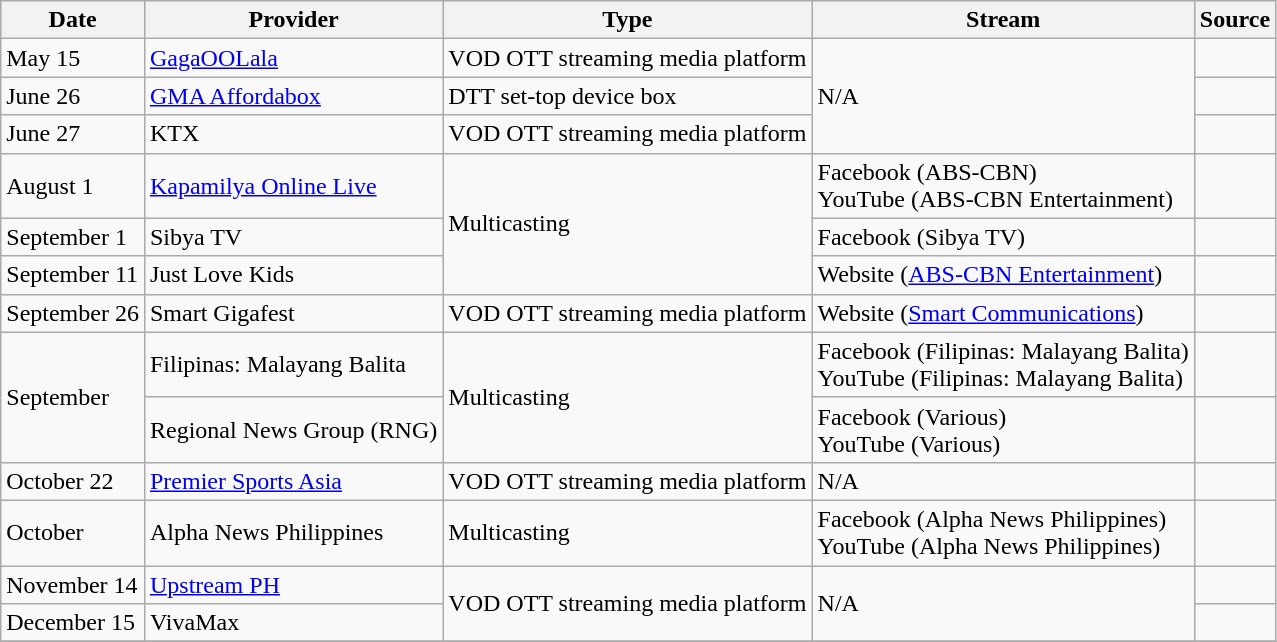<table class="wikitable">
<tr>
<th>Date</th>
<th>Provider</th>
<th>Type</th>
<th>Stream</th>
<th>Source</th>
</tr>
<tr>
<td>May 15</td>
<td><a href='#'>GagaOOLala</a></td>
<td>VOD OTT streaming media platform</td>
<td rowspan="3">N/A</td>
<td></td>
</tr>
<tr>
<td>June 26</td>
<td><a href='#'>GMA Affordabox</a></td>
<td>DTT set-top device box</td>
<td></td>
</tr>
<tr>
<td>June 27</td>
<td>KTX</td>
<td>VOD OTT streaming media platform</td>
<td></td>
</tr>
<tr>
<td>August 1</td>
<td><a href='#'>Kapamilya Online Live</a></td>
<td rowspan="3">Multicasting</td>
<td>Facebook (ABS-CBN)<br>YouTube (ABS-CBN Entertainment)</td>
<td></td>
</tr>
<tr>
<td>September 1</td>
<td>Sibya TV</td>
<td>Facebook (Sibya TV)</td>
<td></td>
</tr>
<tr>
<td>September 11</td>
<td>Just Love Kids</td>
<td>Website (<a href='#'>ABS-CBN Entertainment</a>)</td>
<td></td>
</tr>
<tr>
<td>September 26</td>
<td>Smart Gigafest</td>
<td>VOD OTT streaming media platform</td>
<td>Website (<a href='#'>Smart Communications</a>)</td>
<td></td>
</tr>
<tr>
<td rowspan="2">September</td>
<td>Filipinas: Malayang Balita</td>
<td rowspan="2">Multicasting</td>
<td>Facebook (Filipinas: Malayang Balita)<br>YouTube (Filipinas: Malayang Balita)</td>
<td></td>
</tr>
<tr>
<td>Regional News Group (RNG)</td>
<td>Facebook (Various)<br>YouTube (Various)</td>
<td></td>
</tr>
<tr>
<td>October 22</td>
<td><a href='#'>Premier Sports Asia</a></td>
<td>VOD OTT streaming media platform</td>
<td>N/A</td>
<td></td>
</tr>
<tr>
<td>October</td>
<td>Alpha News Philippines</td>
<td>Multicasting</td>
<td>Facebook (Alpha News Philippines)<br>YouTube (Alpha News Philippines)</td>
<td></td>
</tr>
<tr>
<td>November 14</td>
<td><a href='#'>Upstream PH</a></td>
<td rowspan="2">VOD OTT streaming media platform</td>
<td rowspan="2">N/A</td>
<td></td>
</tr>
<tr>
<td>December 15</td>
<td>VivaMax</td>
<td></td>
</tr>
<tr>
</tr>
</table>
